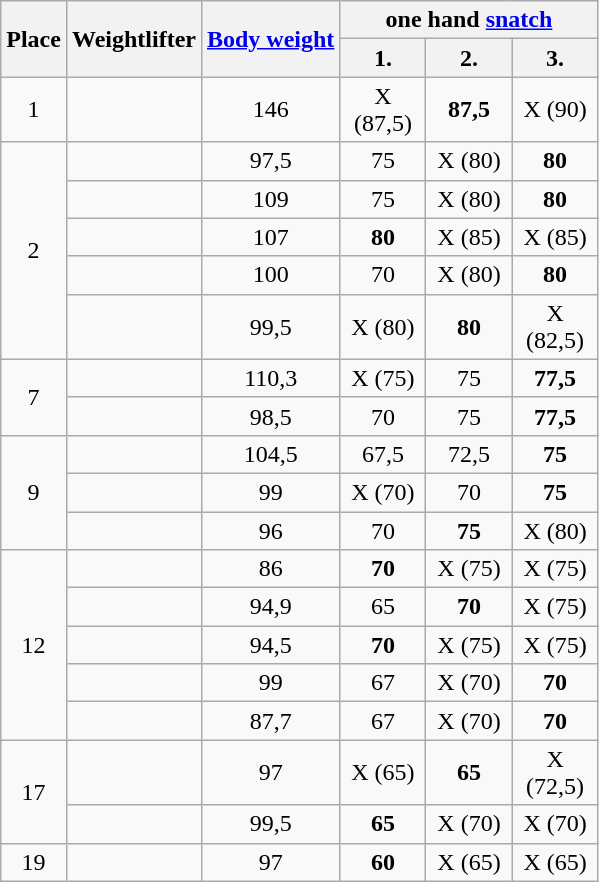<table class=wikitable style="text-align:center">
<tr>
<th rowspan=2>Place</th>
<th rowspan=2>Weightlifter</th>
<th rowspan=2><a href='#'>Body weight</a></th>
<th colspan=3>one hand <a href='#'>snatch</a></th>
</tr>
<tr>
<th align=center width=50>1.</th>
<th align=center width=50>2.</th>
<th align=center width=50>3.</th>
</tr>
<tr>
<td>1</td>
<td align=left></td>
<td>146</td>
<td>X (87,5)</td>
<td><strong>87,5</strong></td>
<td>X (90)</td>
</tr>
<tr>
<td rowspan=5>2</td>
<td align=left></td>
<td>97,5</td>
<td>75</td>
<td>X (80)</td>
<td><strong>80</strong></td>
</tr>
<tr>
<td align=left></td>
<td>109</td>
<td>75</td>
<td>X (80)</td>
<td><strong>80</strong></td>
</tr>
<tr>
<td align=left></td>
<td>107</td>
<td><strong>80</strong></td>
<td>X (85)</td>
<td>X (85)</td>
</tr>
<tr>
<td align=left></td>
<td>100</td>
<td>70</td>
<td>X (80)</td>
<td><strong>80</strong></td>
</tr>
<tr>
<td align=left></td>
<td>99,5</td>
<td>X (80)</td>
<td><strong>80</strong></td>
<td>X (82,5)</td>
</tr>
<tr>
<td rowspan=2>7</td>
<td align=left></td>
<td>110,3</td>
<td>X (75)</td>
<td>75</td>
<td><strong>77,5</strong></td>
</tr>
<tr>
<td align=left></td>
<td>98,5</td>
<td>70</td>
<td>75</td>
<td><strong>77,5</strong></td>
</tr>
<tr>
<td rowspan=3>9</td>
<td align=left></td>
<td>104,5</td>
<td>67,5</td>
<td>72,5</td>
<td><strong>75</strong></td>
</tr>
<tr>
<td align=left></td>
<td>99</td>
<td>X (70)</td>
<td>70</td>
<td><strong>75</strong></td>
</tr>
<tr>
<td align=left></td>
<td>96</td>
<td>70</td>
<td><strong>75</strong></td>
<td>X (80)</td>
</tr>
<tr>
<td rowspan=5>12</td>
<td align=left></td>
<td>86</td>
<td><strong>70</strong></td>
<td>X (75)</td>
<td>X (75)</td>
</tr>
<tr>
<td align=left></td>
<td>94,9</td>
<td>65</td>
<td><strong>70</strong></td>
<td>X (75)</td>
</tr>
<tr>
<td align=left></td>
<td>94,5</td>
<td><strong>70</strong></td>
<td>X (75)</td>
<td>X (75)</td>
</tr>
<tr>
<td align=left></td>
<td>99</td>
<td>67</td>
<td>X (70)</td>
<td><strong>70</strong></td>
</tr>
<tr>
<td align=left></td>
<td>87,7</td>
<td>67</td>
<td>X (70)</td>
<td><strong>70</strong></td>
</tr>
<tr>
<td rowspan=2>17</td>
<td align=left></td>
<td>97</td>
<td>X (65)</td>
<td><strong>65</strong></td>
<td>X (72,5)</td>
</tr>
<tr>
<td align=left></td>
<td>99,5</td>
<td><strong>65</strong></td>
<td>X (70)</td>
<td>X (70)</td>
</tr>
<tr>
<td>19</td>
<td align=left></td>
<td>97</td>
<td><strong>60</strong></td>
<td>X (65)</td>
<td>X (65)</td>
</tr>
</table>
